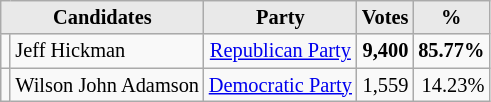<table class=wikitable style="font-size:85%; text-align:right;">
<tr>
<th style="background-color:#E9E9E9" align=center colspan=2>Candidates</th>
<th style="background-color:#E9E9E9" align=center>Party</th>
<th style="background-color:#E9E9E9" align=center>Votes</th>
<th style="background-color:#E9E9E9" align=center>%</th>
</tr>
<tr>
<td></td>
<td align=left>Jeff Hickman</td>
<td align=center><a href='#'>Republican Party</a></td>
<td><strong>9,400</strong></td>
<td><strong>85.77%</strong></td>
</tr>
<tr>
<td></td>
<td align=left>Wilson John Adamson</td>
<td align=center><a href='#'>Democratic Party</a></td>
<td>1,559</td>
<td>14.23%</td>
</tr>
</table>
